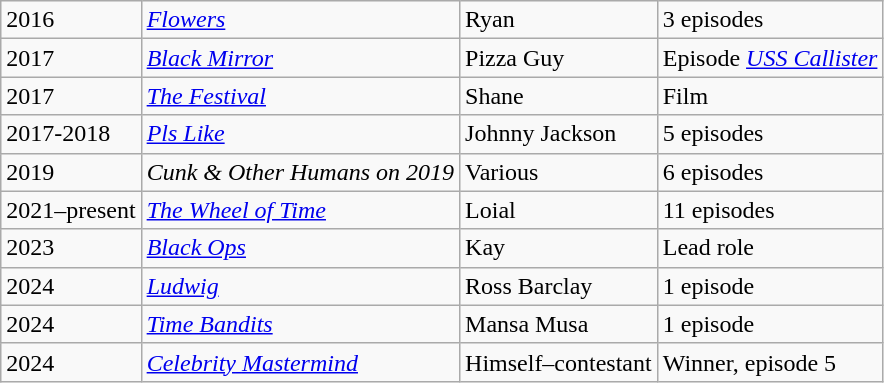<table class="wikitable sortable">
<tr>
<td>2016</td>
<td><em><a href='#'>Flowers</a></em></td>
<td>Ryan</td>
<td>3 episodes</td>
</tr>
<tr>
<td>2017</td>
<td><em><a href='#'>Black Mirror</a></em></td>
<td>Pizza Guy</td>
<td>Episode <em><a href='#'>USS Callister</a></em></td>
</tr>
<tr>
<td>2017</td>
<td><em><a href='#'>The Festival</a> </em></td>
<td>Shane</td>
<td>Film</td>
</tr>
<tr>
<td>2017-2018</td>
<td><em><a href='#'>Pls Like</a> </em></td>
<td>Johnny Jackson</td>
<td>5 episodes</td>
</tr>
<tr>
<td>2019</td>
<td><em> Cunk & Other Humans on 2019 </em></td>
<td>Various</td>
<td>6 episodes</td>
</tr>
<tr>
<td>2021–present</td>
<td><em><a href='#'>The Wheel of Time</a> </em></td>
<td>Loial</td>
<td>11 episodes</td>
</tr>
<tr>
<td>2023</td>
<td><em><a href='#'>Black Ops</a> </em></td>
<td>Kay</td>
<td>Lead role</td>
</tr>
<tr>
<td>2024</td>
<td><em><a href='#'>Ludwig</a></em></td>
<td>Ross Barclay</td>
<td>1 episode</td>
</tr>
<tr>
<td>2024</td>
<td><em><a href='#'>Time Bandits</a></em></td>
<td>Mansa Musa</td>
<td>1 episode</td>
</tr>
<tr>
<td>2024</td>
<td><a href='#'><em>Celebrity</em> <em>Mastermind</em></a></td>
<td>Himself–contestant</td>
<td>Winner, episode 5</td>
</tr>
</table>
